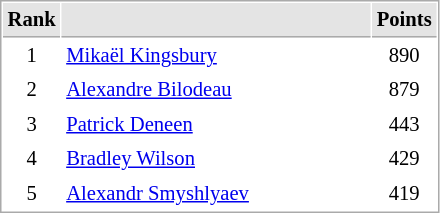<table cellspacing="1" cellpadding="3" style="border:1px solid #AAAAAA;font-size:86%">
<tr bgcolor="#E4E4E4">
<th style="border-bottom:1px solid #AAAAAA" width=10>Rank</th>
<th style="border-bottom:1px solid #AAAAAA" width=200></th>
<th style="border-bottom:1px solid #AAAAAA" width=20>Points</th>
</tr>
<tr>
<td style="text-align:center;">1</td>
<td> <a href='#'>Mikaël Kingsbury</a></td>
<td align=center>890</td>
</tr>
<tr>
<td style="text-align:center;">2</td>
<td> <a href='#'>Alexandre Bilodeau</a></td>
<td align=center>879</td>
</tr>
<tr>
<td style="text-align:center;">3</td>
<td> <a href='#'>Patrick Deneen</a></td>
<td align=center>443</td>
</tr>
<tr>
<td style="text-align:center;">4</td>
<td> <a href='#'>Bradley Wilson</a></td>
<td align=center>429</td>
</tr>
<tr>
<td style="text-align:center;">5</td>
<td> <a href='#'>Alexandr Smyshlyaev</a></td>
<td align=center>419</td>
</tr>
</table>
